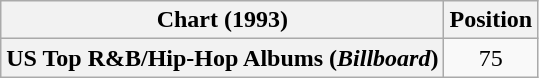<table class="wikitable plainrowheaders" style="text-align:center">
<tr>
<th scope="col">Chart (1993)</th>
<th scope="col">Position</th>
</tr>
<tr>
<th scope="row">US Top R&B/Hip-Hop Albums (<em>Billboard</em>)</th>
<td>75</td>
</tr>
</table>
